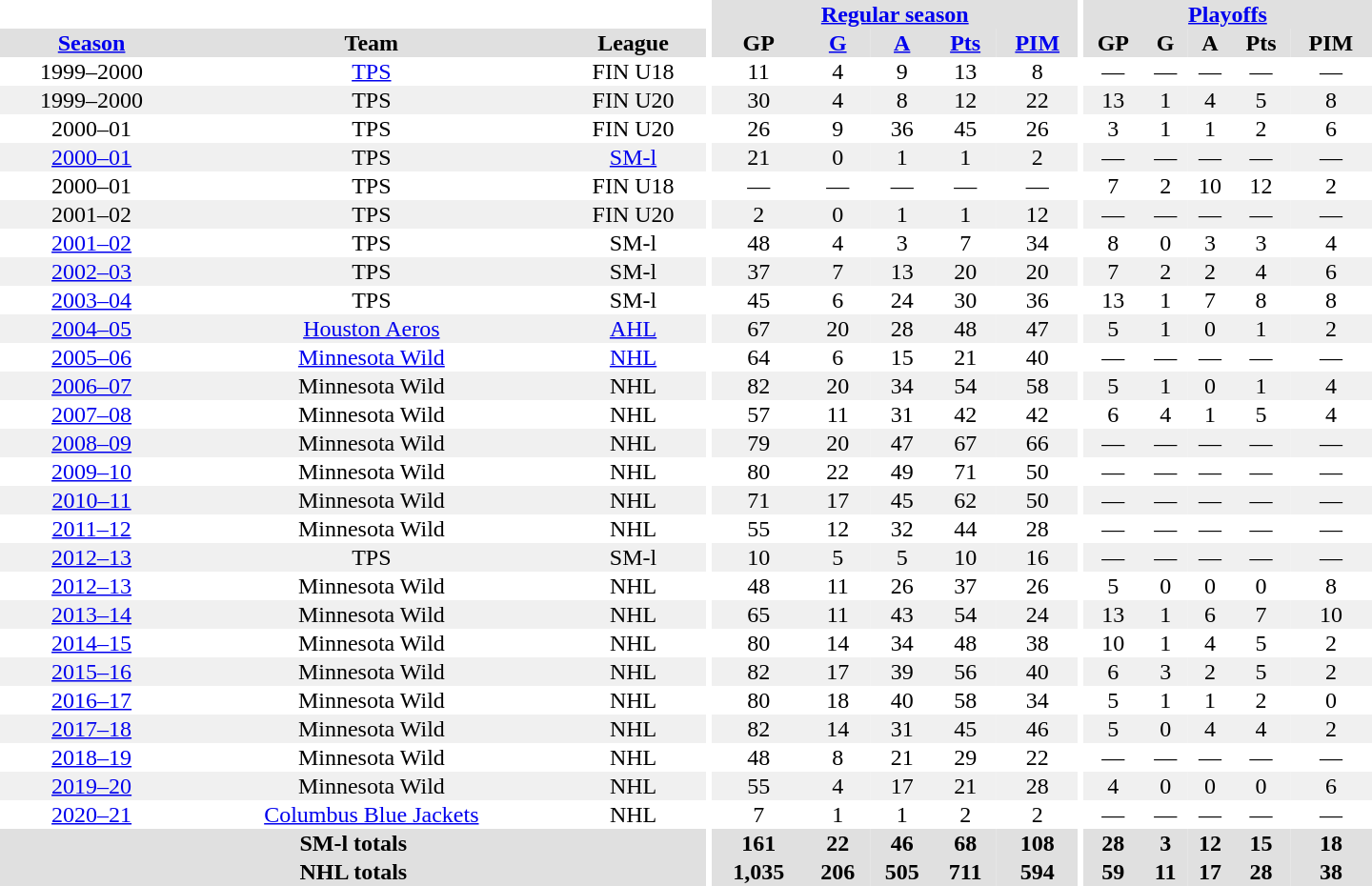<table border="0" cellpadding="1" cellspacing="0" style="text-align:center; width:60em">
<tr bgcolor="#e0e0e0">
<th colspan="3" bgcolor="#ffffff"></th>
<th rowspan="99" bgcolor="#ffffff"></th>
<th colspan="5"><a href='#'>Regular season</a></th>
<th rowspan="99" bgcolor="#ffffff"></th>
<th colspan="5"><a href='#'>Playoffs</a></th>
</tr>
<tr bgcolor="#e0e0e0">
<th><a href='#'>Season</a></th>
<th>Team</th>
<th>League</th>
<th>GP</th>
<th><a href='#'>G</a></th>
<th><a href='#'>A</a></th>
<th><a href='#'>Pts</a></th>
<th><a href='#'>PIM</a></th>
<th>GP</th>
<th>G</th>
<th>A</th>
<th>Pts</th>
<th>PIM</th>
</tr>
<tr>
<td>1999–2000</td>
<td><a href='#'>TPS</a></td>
<td>FIN U18</td>
<td>11</td>
<td>4</td>
<td>9</td>
<td>13</td>
<td>8</td>
<td>—</td>
<td>—</td>
<td>—</td>
<td>—</td>
<td>—</td>
</tr>
<tr bgcolor="#f0f0f0">
<td>1999–2000</td>
<td>TPS</td>
<td>FIN U20</td>
<td>30</td>
<td>4</td>
<td>8</td>
<td>12</td>
<td>22</td>
<td>13</td>
<td>1</td>
<td>4</td>
<td>5</td>
<td>8</td>
</tr>
<tr>
<td>2000–01</td>
<td>TPS</td>
<td>FIN U20</td>
<td>26</td>
<td>9</td>
<td>36</td>
<td>45</td>
<td>26</td>
<td>3</td>
<td>1</td>
<td>1</td>
<td>2</td>
<td>6</td>
</tr>
<tr bgcolor="#f0f0f0">
<td><a href='#'>2000–01</a></td>
<td>TPS</td>
<td><a href='#'>SM-l</a></td>
<td>21</td>
<td>0</td>
<td>1</td>
<td>1</td>
<td>2</td>
<td>—</td>
<td>—</td>
<td>—</td>
<td>—</td>
<td>—</td>
</tr>
<tr>
<td>2000–01</td>
<td>TPS</td>
<td>FIN U18</td>
<td>—</td>
<td>—</td>
<td>—</td>
<td>—</td>
<td>—</td>
<td>7</td>
<td>2</td>
<td>10</td>
<td>12</td>
<td>2</td>
</tr>
<tr bgcolor="#f0f0f0">
<td>2001–02</td>
<td>TPS</td>
<td>FIN U20</td>
<td>2</td>
<td>0</td>
<td>1</td>
<td>1</td>
<td>12</td>
<td>—</td>
<td>—</td>
<td>—</td>
<td>—</td>
<td>—</td>
</tr>
<tr>
<td><a href='#'>2001–02</a></td>
<td>TPS</td>
<td>SM-l</td>
<td>48</td>
<td>4</td>
<td>3</td>
<td>7</td>
<td>34</td>
<td>8</td>
<td>0</td>
<td>3</td>
<td>3</td>
<td>4</td>
</tr>
<tr bgcolor="#f0f0f0">
<td><a href='#'>2002–03</a></td>
<td>TPS</td>
<td>SM-l</td>
<td>37</td>
<td>7</td>
<td>13</td>
<td>20</td>
<td>20</td>
<td>7</td>
<td>2</td>
<td>2</td>
<td>4</td>
<td>6</td>
</tr>
<tr>
<td><a href='#'>2003–04</a></td>
<td>TPS</td>
<td>SM-l</td>
<td>45</td>
<td>6</td>
<td>24</td>
<td>30</td>
<td>36</td>
<td>13</td>
<td>1</td>
<td>7</td>
<td>8</td>
<td>8</td>
</tr>
<tr bgcolor="#f0f0f0">
<td><a href='#'>2004–05</a></td>
<td><a href='#'>Houston Aeros</a></td>
<td><a href='#'>AHL</a></td>
<td>67</td>
<td>20</td>
<td>28</td>
<td>48</td>
<td>47</td>
<td>5</td>
<td>1</td>
<td>0</td>
<td>1</td>
<td>2</td>
</tr>
<tr>
<td><a href='#'>2005–06</a></td>
<td><a href='#'>Minnesota Wild</a></td>
<td><a href='#'>NHL</a></td>
<td>64</td>
<td>6</td>
<td>15</td>
<td>21</td>
<td>40</td>
<td>—</td>
<td>—</td>
<td>—</td>
<td>—</td>
<td>—</td>
</tr>
<tr bgcolor="#f0f0f0">
<td><a href='#'>2006–07</a></td>
<td>Minnesota Wild</td>
<td>NHL</td>
<td>82</td>
<td>20</td>
<td>34</td>
<td>54</td>
<td>58</td>
<td>5</td>
<td>1</td>
<td>0</td>
<td>1</td>
<td>4</td>
</tr>
<tr>
<td><a href='#'>2007–08</a></td>
<td>Minnesota Wild</td>
<td>NHL</td>
<td>57</td>
<td>11</td>
<td>31</td>
<td>42</td>
<td>42</td>
<td>6</td>
<td>4</td>
<td>1</td>
<td>5</td>
<td>4</td>
</tr>
<tr bgcolor="#f0f0f0">
<td><a href='#'>2008–09</a></td>
<td>Minnesota Wild</td>
<td>NHL</td>
<td>79</td>
<td>20</td>
<td>47</td>
<td>67</td>
<td>66</td>
<td>—</td>
<td>—</td>
<td>—</td>
<td>—</td>
<td>—</td>
</tr>
<tr>
<td><a href='#'>2009–10</a></td>
<td>Minnesota Wild</td>
<td>NHL</td>
<td>80</td>
<td>22</td>
<td>49</td>
<td>71</td>
<td>50</td>
<td>—</td>
<td>—</td>
<td>—</td>
<td>—</td>
<td>—</td>
</tr>
<tr bgcolor="#f0f0f0">
<td><a href='#'>2010–11</a></td>
<td>Minnesota Wild</td>
<td>NHL</td>
<td>71</td>
<td>17</td>
<td>45</td>
<td>62</td>
<td>50</td>
<td>—</td>
<td>—</td>
<td>—</td>
<td>—</td>
<td>—</td>
</tr>
<tr>
<td><a href='#'>2011–12</a></td>
<td>Minnesota Wild</td>
<td>NHL</td>
<td>55</td>
<td>12</td>
<td>32</td>
<td>44</td>
<td>28</td>
<td>—</td>
<td>—</td>
<td>—</td>
<td>—</td>
<td>—</td>
</tr>
<tr bgcolor="#f0f0f0">
<td><a href='#'>2012–13</a></td>
<td>TPS</td>
<td>SM-l</td>
<td>10</td>
<td>5</td>
<td>5</td>
<td>10</td>
<td>16</td>
<td>—</td>
<td>—</td>
<td>—</td>
<td>—</td>
<td>—</td>
</tr>
<tr>
<td><a href='#'>2012–13</a></td>
<td>Minnesota Wild</td>
<td>NHL</td>
<td>48</td>
<td>11</td>
<td>26</td>
<td>37</td>
<td>26</td>
<td>5</td>
<td>0</td>
<td>0</td>
<td>0</td>
<td>8</td>
</tr>
<tr bgcolor="#f0f0f0">
<td><a href='#'>2013–14</a></td>
<td>Minnesota Wild</td>
<td>NHL</td>
<td>65</td>
<td>11</td>
<td>43</td>
<td>54</td>
<td>24</td>
<td>13</td>
<td>1</td>
<td>6</td>
<td>7</td>
<td>10</td>
</tr>
<tr>
<td><a href='#'>2014–15</a></td>
<td>Minnesota Wild</td>
<td>NHL</td>
<td>80</td>
<td>14</td>
<td>34</td>
<td>48</td>
<td>38</td>
<td>10</td>
<td>1</td>
<td>4</td>
<td>5</td>
<td>2</td>
</tr>
<tr bgcolor="#f0f0f0">
<td><a href='#'>2015–16</a></td>
<td>Minnesota Wild</td>
<td>NHL</td>
<td>82</td>
<td>17</td>
<td>39</td>
<td>56</td>
<td>40</td>
<td>6</td>
<td>3</td>
<td>2</td>
<td>5</td>
<td>2</td>
</tr>
<tr>
<td><a href='#'>2016–17</a></td>
<td>Minnesota Wild</td>
<td>NHL</td>
<td>80</td>
<td>18</td>
<td>40</td>
<td>58</td>
<td>34</td>
<td>5</td>
<td>1</td>
<td>1</td>
<td>2</td>
<td>0</td>
</tr>
<tr bgcolor="#f0f0f0">
<td><a href='#'>2017–18</a></td>
<td>Minnesota Wild</td>
<td>NHL</td>
<td>82</td>
<td>14</td>
<td>31</td>
<td>45</td>
<td>46</td>
<td>5</td>
<td>0</td>
<td>4</td>
<td>4</td>
<td>2</td>
</tr>
<tr>
<td><a href='#'>2018–19</a></td>
<td>Minnesota Wild</td>
<td>NHL</td>
<td>48</td>
<td>8</td>
<td>21</td>
<td>29</td>
<td>22</td>
<td>—</td>
<td>—</td>
<td>—</td>
<td>—</td>
<td>—</td>
</tr>
<tr bgcolor="#f0f0f0">
<td><a href='#'>2019–20</a></td>
<td>Minnesota Wild</td>
<td>NHL</td>
<td>55</td>
<td>4</td>
<td>17</td>
<td>21</td>
<td>28</td>
<td>4</td>
<td>0</td>
<td>0</td>
<td>0</td>
<td>6</td>
</tr>
<tr>
<td><a href='#'>2020–21</a></td>
<td><a href='#'>Columbus Blue Jackets</a></td>
<td>NHL</td>
<td>7</td>
<td>1</td>
<td>1</td>
<td>2</td>
<td>2</td>
<td>—</td>
<td>—</td>
<td>—</td>
<td>—</td>
<td>—</td>
</tr>
<tr bgcolor="#e0e0e0">
<th colspan="3">SM-l totals</th>
<th>161</th>
<th>22</th>
<th>46</th>
<th>68</th>
<th>108</th>
<th>28</th>
<th>3</th>
<th>12</th>
<th>15</th>
<th>18</th>
</tr>
<tr bgcolor="#e0e0e0">
<th colspan="3">NHL totals</th>
<th>1,035</th>
<th>206</th>
<th>505</th>
<th>711</th>
<th>594</th>
<th>59</th>
<th>11</th>
<th>17</th>
<th>28</th>
<th>38</th>
</tr>
</table>
